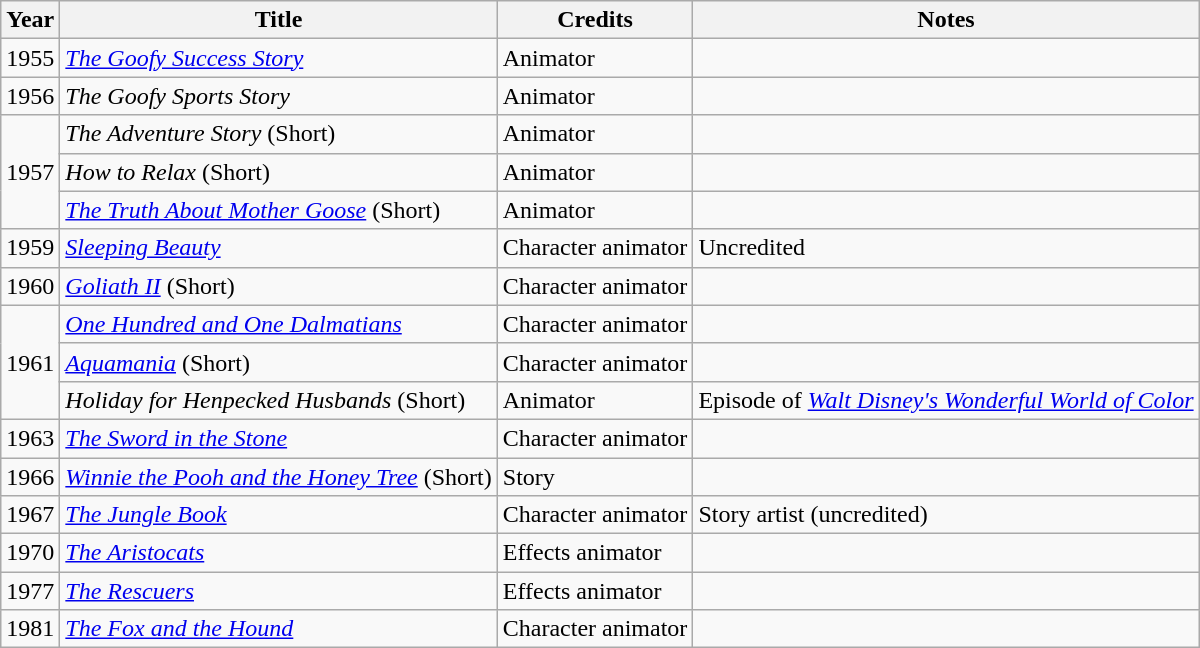<table class="wikitable sortable">
<tr>
<th>Year</th>
<th>Title</th>
<th>Credits</th>
<th>Notes</th>
</tr>
<tr>
<td>1955</td>
<td><em><a href='#'>The Goofy Success Story</a></em></td>
<td>Animator</td>
<td></td>
</tr>
<tr>
<td>1956</td>
<td><em>The Goofy Sports Story</em></td>
<td>Animator</td>
<td></td>
</tr>
<tr>
<td rowspan="3">1957</td>
<td><em>The Adventure Story</em> (Short)</td>
<td>Animator</td>
<td></td>
</tr>
<tr>
<td><em>How to Relax</em> (Short)</td>
<td>Animator</td>
<td></td>
</tr>
<tr>
<td><em><a href='#'>The Truth About Mother Goose</a></em> (Short)</td>
<td>Animator</td>
<td></td>
</tr>
<tr>
<td>1959</td>
<td><em><a href='#'>Sleeping Beauty</a></em></td>
<td>Character animator</td>
<td>Uncredited</td>
</tr>
<tr>
<td>1960</td>
<td><em><a href='#'>Goliath II</a></em> (Short)</td>
<td>Character animator</td>
<td></td>
</tr>
<tr>
<td rowspan="3">1961</td>
<td><em><a href='#'>One Hundred and One Dalmatians</a></em></td>
<td>Character animator</td>
<td></td>
</tr>
<tr>
<td><em><a href='#'>Aquamania</a></em> (Short)</td>
<td>Character animator</td>
<td></td>
</tr>
<tr>
<td><em>Holiday for Henpecked Husbands</em> (Short)</td>
<td>Animator</td>
<td>Episode of <em><a href='#'>Walt Disney's Wonderful World of Color</a></em></td>
</tr>
<tr>
<td>1963</td>
<td><em><a href='#'>The Sword in the Stone</a></em></td>
<td>Character animator</td>
<td></td>
</tr>
<tr>
<td>1966</td>
<td><em><a href='#'>Winnie the Pooh and the Honey Tree</a></em> (Short)</td>
<td>Story</td>
<td></td>
</tr>
<tr>
<td>1967</td>
<td><em><a href='#'>The Jungle Book</a></em></td>
<td>Character animator</td>
<td>Story artist (uncredited)</td>
</tr>
<tr>
<td>1970</td>
<td><em><a href='#'>The Aristocats</a></em></td>
<td>Effects animator</td>
<td></td>
</tr>
<tr>
<td>1977</td>
<td><em><a href='#'>The Rescuers</a></em></td>
<td>Effects animator</td>
<td></td>
</tr>
<tr>
<td>1981</td>
<td><em><a href='#'>The Fox and the Hound</a></em></td>
<td>Character animator</td>
<td></td>
</tr>
</table>
